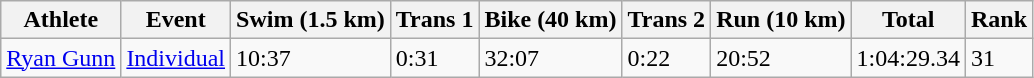<table class="wikitable" border="1" style="">
<tr>
<th>Athlete</th>
<th>Event</th>
<th>Swim (1.5 km)</th>
<th>Trans 1</th>
<th>Bike (40 km)</th>
<th>Trans 2</th>
<th>Run (10 km)</th>
<th>Total</th>
<th>Rank</th>
</tr>
<tr>
<td><a href='#'>Ryan Gunn</a></td>
<td><a href='#'>Individual</a></td>
<td>10:37</td>
<td>0:31</td>
<td>32:07</td>
<td>0:22</td>
<td>20:52</td>
<td>1:04:29.34</td>
<td>31</td>
</tr>
</table>
